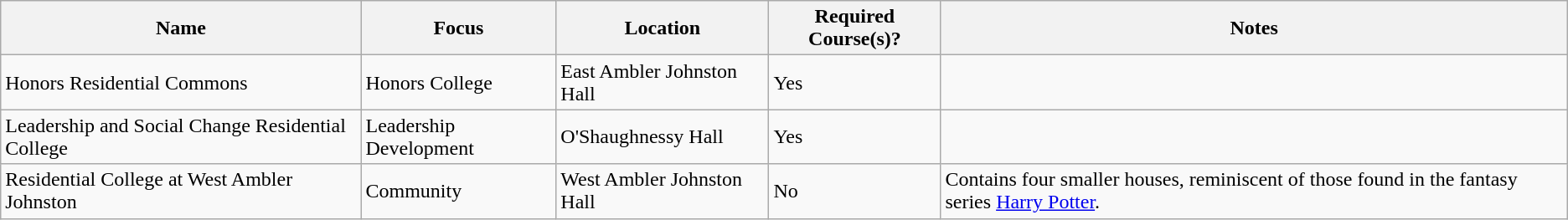<table class="wikitable">
<tr>
<th>Name</th>
<th>Focus</th>
<th>Location</th>
<th>Required Course(s)?</th>
<th>Notes</th>
</tr>
<tr>
<td>Honors Residential Commons</td>
<td>Honors College</td>
<td>East Ambler Johnston Hall</td>
<td>Yes</td>
<td></td>
</tr>
<tr>
<td>Leadership and Social Change Residential College</td>
<td>Leadership Development</td>
<td>O'Shaughnessy Hall</td>
<td>Yes</td>
<td></td>
</tr>
<tr>
<td>Residential College at West Ambler Johnston</td>
<td>Community</td>
<td>West Ambler Johnston Hall</td>
<td>No</td>
<td>Contains four smaller houses, reminiscent of those found in the fantasy series <a href='#'>Harry Potter</a>.</td>
</tr>
</table>
